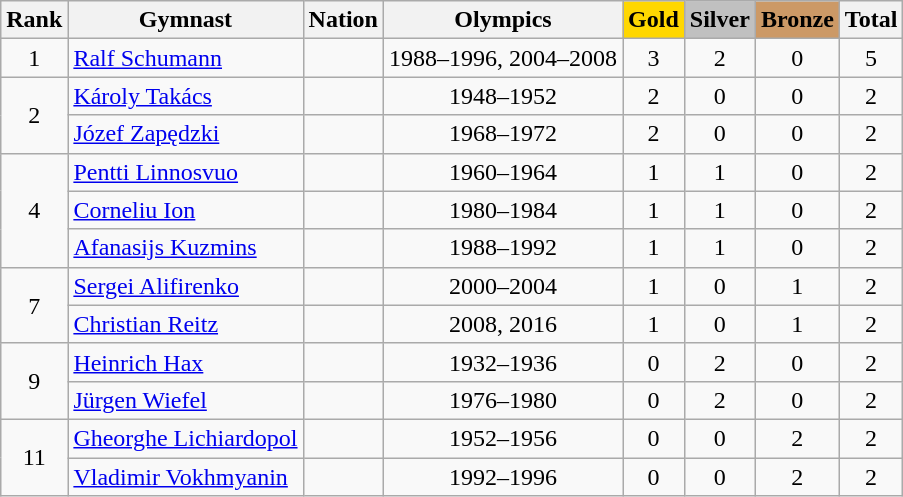<table class="wikitable sortable" style="text-align:center">
<tr>
<th>Rank</th>
<th>Gymnast</th>
<th>Nation</th>
<th>Olympics</th>
<th style="background-color:gold">Gold</th>
<th style="background-color:silver">Silver</th>
<th style="background-color:#cc9966">Bronze</th>
<th>Total</th>
</tr>
<tr>
<td>1</td>
<td align=left data-sort-value="Schumann, Ralf"><a href='#'>Ralf Schumann</a></td>
<td align=left><br></td>
<td>1988–1996, 2004–2008</td>
<td>3</td>
<td>2</td>
<td>0</td>
<td>5</td>
</tr>
<tr>
<td rowspan=2>2</td>
<td align=left data-sort-value="Takács, Károly"><a href='#'>Károly Takács</a></td>
<td align=left></td>
<td>1948–1952</td>
<td>2</td>
<td>0</td>
<td>0</td>
<td>2</td>
</tr>
<tr>
<td align=left data-sort-value="Zapędzki, Józef"><a href='#'>Józef Zapędzki</a></td>
<td align=left></td>
<td>1968–1972</td>
<td>2</td>
<td>0</td>
<td>0</td>
<td>2</td>
</tr>
<tr>
<td rowspan=3>4</td>
<td align=left data-sort-value="Linnosvuo, Pentti"><a href='#'>Pentti Linnosvuo</a></td>
<td align=left></td>
<td>1960–1964</td>
<td>1</td>
<td>1</td>
<td>0</td>
<td>2</td>
</tr>
<tr>
<td align=left data-sort-value="Ion, Corneliu"><a href='#'>Corneliu Ion</a></td>
<td align=left></td>
<td>1980–1984</td>
<td>1</td>
<td>1</td>
<td>0</td>
<td>2</td>
</tr>
<tr>
<td align=left data-sort-value="Kuzmins, Afanasijs"><a href='#'>Afanasijs Kuzmins</a></td>
<td align=left><br></td>
<td>1988–1992</td>
<td>1</td>
<td>1</td>
<td>0</td>
<td>2</td>
</tr>
<tr>
<td rowspan=2>7</td>
<td align=left data-sort-value="Alifirenko, Sergei"><a href='#'>Sergei Alifirenko</a></td>
<td align=left></td>
<td>2000–2004</td>
<td>1</td>
<td>0</td>
<td>1</td>
<td>2</td>
</tr>
<tr>
<td align=left data-sort-value="Reitz, Christian"><a href='#'>Christian Reitz</a></td>
<td align=left></td>
<td>2008, 2016</td>
<td>1</td>
<td>0</td>
<td>1</td>
<td>2</td>
</tr>
<tr>
<td rowspan=2>9</td>
<td align=left data-sort-value="Hax, Heinrich"><a href='#'>Heinrich Hax</a></td>
<td align=left></td>
<td>1932–1936</td>
<td>0</td>
<td>2</td>
<td>0</td>
<td>2</td>
</tr>
<tr>
<td align=left data-sort-value="Wiefel, Jürgen"><a href='#'>Jürgen Wiefel</a></td>
<td align=left></td>
<td>1976–1980</td>
<td>0</td>
<td>2</td>
<td>0</td>
<td>2</td>
</tr>
<tr>
<td rowspan=2>11</td>
<td align=left data-sort-value="Lichiardopol, Gheorghe"><a href='#'>Gheorghe Lichiardopol</a></td>
<td align=left></td>
<td>1952–1956</td>
<td>0</td>
<td>0</td>
<td>2</td>
<td>2</td>
</tr>
<tr>
<td align=left data-sort-value="Vokhmyanin, Vladimir"><a href='#'>Vladimir Vokhmyanin</a></td>
<td align=left><br></td>
<td>1992–1996</td>
<td>0</td>
<td>0</td>
<td>2</td>
<td>2</td>
</tr>
</table>
